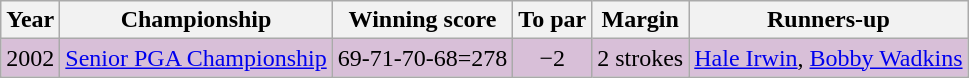<table class="wikitable">
<tr>
<th>Year</th>
<th>Championship</th>
<th>Winning score</th>
<th>To par</th>
<th>Margin</th>
<th>Runners-up</th>
</tr>
<tr style="background:#D8BFD8;">
<td>2002</td>
<td><a href='#'>Senior PGA Championship</a></td>
<td>69-71-70-68=278</td>
<td align=center>−2</td>
<td>2 strokes</td>
<td> <a href='#'>Hale Irwin</a>,  <a href='#'>Bobby Wadkins</a></td>
</tr>
</table>
